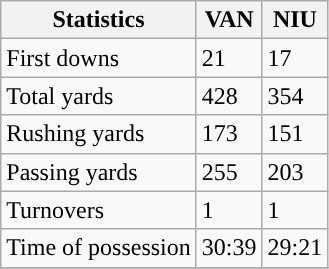<table class="wikitable" style="float: left;">
<tr>
<th>Statistics</th>
<th>VAN</th>
<th>NIU</th>
</tr>
<tr>
<td>First downs</td>
<td>21</td>
<td>17</td>
</tr>
<tr>
<td>Total yards</td>
<td>428</td>
<td>354</td>
</tr>
<tr>
<td>Rushing yards</td>
<td>173</td>
<td>151</td>
</tr>
<tr>
<td>Passing yards</td>
<td>255</td>
<td>203</td>
</tr>
<tr>
<td>Turnovers</td>
<td>1</td>
<td>1</td>
</tr>
<tr>
<td>Time of possession</td>
<td>30:39</td>
<td>29:21</td>
</tr>
<tr>
</tr>
</table>
